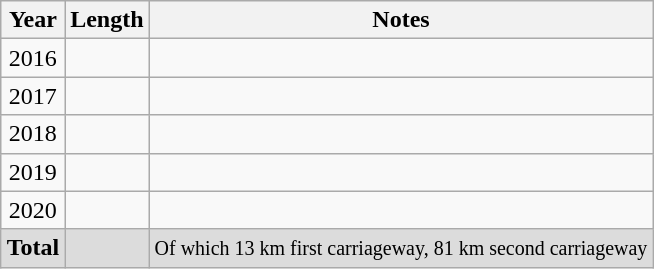<table class="wikitable" style="text-align: center; margin-left: auto; margin-right: auto; border: none;">
<tr>
<th>Year</th>
<th>Length</th>
<th>Notes</th>
</tr>
<tr>
<td>2016</td>
<td><strong></strong></td>
<td></td>
</tr>
<tr>
<td>2017</td>
<td><strong></strong></td>
<td></td>
</tr>
<tr>
<td>2018</td>
<td><strong></strong></td>
<td></td>
</tr>
<tr>
<td>2019</td>
<td><strong></strong></td>
<td></td>
</tr>
<tr>
<td>2020</td>
<td><strong></strong></td>
<td style="text-align: left"></td>
</tr>
<tr>
<td bgcolor="#DCDCDC"><strong>Total</strong></td>
<td bgcolor="#DCDCDC"><strong></strong></td>
<td bgcolor="#DCDCDC" style="text-align: left;"><small>Of which 13 km first carriageway, 81 km second carriageway</small></td>
</tr>
</table>
